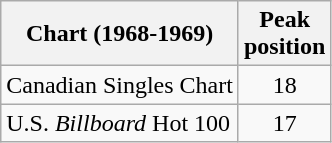<table class="wikitable">
<tr>
<th>Chart (1968-1969)</th>
<th>Peak<br>position</th>
</tr>
<tr>
<td>Canadian Singles Chart </td>
<td style="text-align:center;">18</td>
</tr>
<tr>
<td>U.S. <em>Billboard</em> Hot 100</td>
<td style="text-align:center;">17</td>
</tr>
</table>
